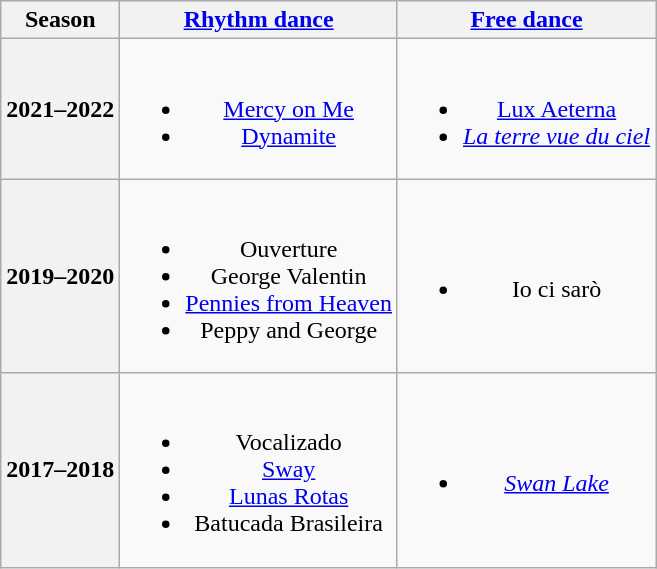<table class=wikitable style=text-align:center>
<tr>
<th>Season</th>
<th><a href='#'>Rhythm dance</a></th>
<th><a href='#'>Free dance</a></th>
</tr>
<tr>
<th>2021–2022<br></th>
<td><br><ul><li> <a href='#'>Mercy on Me</a> <br> </li><li> <a href='#'>Dynamite</a> <br> </li></ul></td>
<td><br><ul><li><a href='#'>Lux Aeterna</a> <br> </li><li><em><a href='#'>La terre vue du ciel</a></em> <br> </li></ul></td>
</tr>
<tr>
<th>2019–2020<br></th>
<td><br><ul><li> Ouverture</li><li> George Valentin</li><li> <a href='#'>Pennies from Heaven</a></li><li> Peppy and George<br></li></ul></td>
<td><br><ul><li>Io ci sarò<br></li></ul></td>
</tr>
<tr>
<th>2017–2018<br></th>
<td><br><ul><li> Vocalizado</li><li> <a href='#'>Sway</a><br></li><li> <a href='#'>Lunas Rotas</a><br></li><li> Batucada Brasileira<br></li></ul></td>
<td><br><ul><li><em><a href='#'>Swan Lake</a></em><br></li></ul></td>
</tr>
</table>
